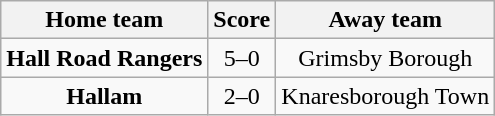<table class="wikitable" style="text-align: center">
<tr>
<th>Home team</th>
<th>Score</th>
<th>Away team</th>
</tr>
<tr>
<td><strong>Hall Road Rangers</strong></td>
<td>5–0</td>
<td>Grimsby Borough</td>
</tr>
<tr>
<td><strong>Hallam</strong></td>
<td>2–0</td>
<td>Knaresborough Town</td>
</tr>
</table>
